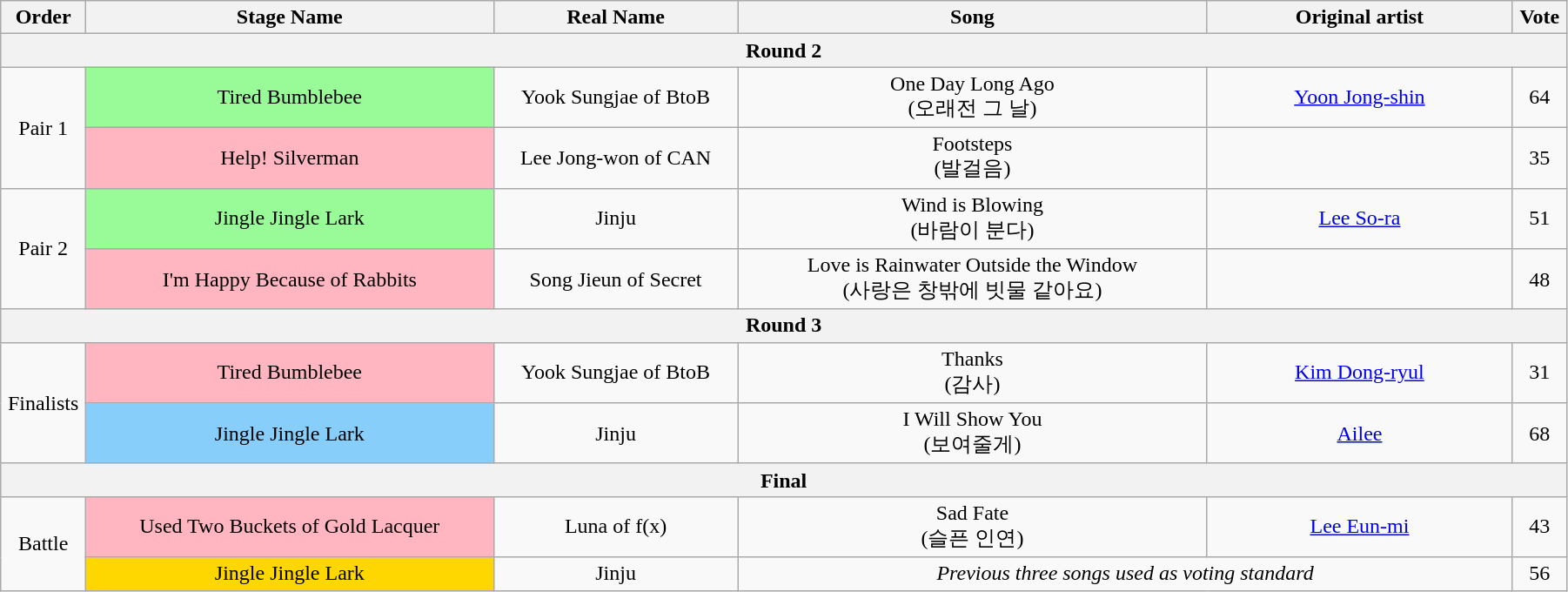<table class="wikitable" style="text-align:center; width:95%;">
<tr>
<th style="width:1%;">Order</th>
<th style="width:20%;">Stage Name</th>
<th style="width:12%;">Real Name</th>
<th style="width:23%;">Song</th>
<th style="width:15%;">Original artist</th>
<th style="width:1%;">Vote</th>
</tr>
<tr>
<th colspan=6>Round 2</th>
</tr>
<tr>
<td rowspan=2>Pair 1</td>
<td bgcolor="palegreen">Tired Bumblebee</td>
<td>Yook Sungjae of BtoB</td>
<td>One Day Long Ago<br>(오래전 그 날)</td>
<td><a href='#'>Yoon Jong-shin</a></td>
<td>64</td>
</tr>
<tr>
<td bgcolor="lightpink">Help! Silverman</td>
<td>Lee Jong-won of CAN</td>
<td>Footsteps<br>(발걸음)</td>
<td></td>
<td>35</td>
</tr>
<tr>
<td rowspan=2>Pair 2</td>
<td bgcolor="palegreen">Jingle Jingle Lark</td>
<td>Jinju</td>
<td>Wind is Blowing<br>(바람이 분다)</td>
<td><a href='#'>Lee So-ra</a></td>
<td>51</td>
</tr>
<tr>
<td bgcolor="lightpink">I'm Happy Because of Rabbits</td>
<td>Song Jieun of Secret</td>
<td>Love is Rainwater Outside the Window<br>(사랑은 창밖에 빗물 같아요)</td>
<td></td>
<td>48</td>
</tr>
<tr>
<th colspan=6>Round 3</th>
</tr>
<tr>
<td rowspan=2>Finalists</td>
<td bgcolor="lightpink">Tired Bumblebee</td>
<td>Yook Sungjae of BtoB</td>
<td>Thanks<br>(감사)</td>
<td><a href='#'>Kim Dong-ryul</a></td>
<td>31</td>
</tr>
<tr>
<td bgcolor="lightskyblue">Jingle Jingle Lark</td>
<td>Jinju</td>
<td>I Will Show You<br>(보여줄게)</td>
<td><a href='#'>Ailee</a></td>
<td>68</td>
</tr>
<tr>
<th colspan=6>Final</th>
</tr>
<tr>
<td rowspan=2>Battle</td>
<td bgcolor="lightpink">Used Two Buckets of Gold Lacquer</td>
<td>Luna of f(x)</td>
<td>Sad Fate<br>(슬픈 인연)</td>
<td><a href='#'>Lee Eun-mi</a></td>
<td>43</td>
</tr>
<tr>
<td bgcolor="gold">Jingle Jingle Lark</td>
<td>Jinju</td>
<td colspan=2><em>Previous three songs used as voting standard</em></td>
<td>56</td>
</tr>
</table>
